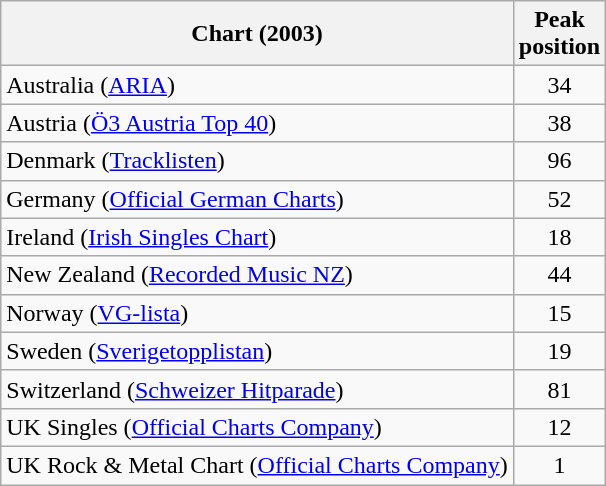<table class="wikitable sortable">
<tr style="background:#ebf5ff;">
<th align="left">Chart (2003)</th>
<th align="left">Peak<br>position</th>
</tr>
<tr>
<td align="left">Australia (<a href='#'>ARIA</a>)</td>
<td style="text-align:center;">34</td>
</tr>
<tr>
<td align="left">Austria (<a href='#'>Ö3 Austria Top 40</a>)</td>
<td style="text-align:center;">38</td>
</tr>
<tr>
<td align="left">Denmark (<a href='#'>Tracklisten</a>)</td>
<td style="text-align:center;">96</td>
</tr>
<tr>
<td align="left">Germany (<a href='#'>Official German Charts</a>)</td>
<td style="text-align:center;">52</td>
</tr>
<tr>
<td align="left">Ireland (<a href='#'>Irish Singles Chart</a>)</td>
<td style="text-align:center;">18</td>
</tr>
<tr>
<td align="left">New Zealand (<a href='#'>Recorded Music NZ</a>)</td>
<td style="text-align:center;">44</td>
</tr>
<tr>
<td align="left">Norway (<a href='#'>VG-lista</a>)</td>
<td style="text-align:center;">15</td>
</tr>
<tr>
<td align="left">Sweden (<a href='#'>Sverigetopplistan</a>)</td>
<td style="text-align:center;">19</td>
</tr>
<tr>
<td align="left">Switzerland (<a href='#'>Schweizer Hitparade</a>)</td>
<td style="text-align:center;">81</td>
</tr>
<tr>
<td align="left">UK Singles (<a href='#'>Official Charts Company</a>)</td>
<td style="text-align:center;">12</td>
</tr>
<tr>
<td align="left">UK Rock & Metal Chart (<a href='#'>Official Charts Company</a>)</td>
<td style="text-align:center;">1</td>
</tr>
</table>
